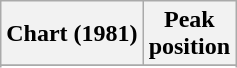<table class="wikitable plainrowheaders sortable">
<tr>
<th>Chart (1981)</th>
<th>Peak<br>position</th>
</tr>
<tr>
</tr>
<tr>
</tr>
<tr>
</tr>
<tr>
</tr>
<tr>
</tr>
</table>
